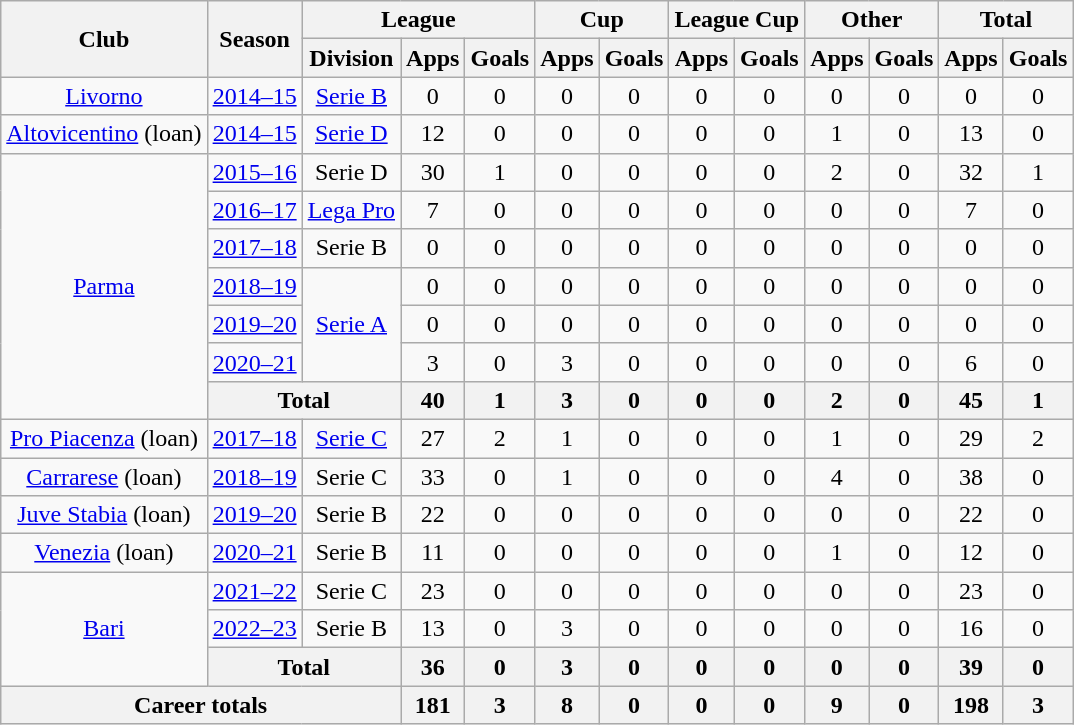<table class="wikitable" style="text-align:center">
<tr>
<th rowspan="2">Club</th>
<th rowspan="2">Season</th>
<th colspan="3">League</th>
<th colspan="2">Cup</th>
<th colspan="2">League Cup</th>
<th colspan="2">Other</th>
<th colspan="2">Total</th>
</tr>
<tr>
<th>Division</th>
<th>Apps</th>
<th>Goals</th>
<th>Apps</th>
<th>Goals</th>
<th>Apps</th>
<th>Goals</th>
<th>Apps</th>
<th>Goals</th>
<th>Apps</th>
<th>Goals</th>
</tr>
<tr>
<td><a href='#'>Livorno</a></td>
<td><a href='#'>2014–15</a></td>
<td><a href='#'>Serie B</a></td>
<td>0</td>
<td>0</td>
<td>0</td>
<td>0</td>
<td>0</td>
<td>0</td>
<td>0</td>
<td>0</td>
<td>0</td>
<td>0</td>
</tr>
<tr>
<td><a href='#'>Altovicentino</a> (loan)</td>
<td><a href='#'>2014–15</a></td>
<td><a href='#'>Serie D</a></td>
<td>12</td>
<td>0</td>
<td>0</td>
<td>0</td>
<td>0</td>
<td>0</td>
<td>1</td>
<td>0</td>
<td>13</td>
<td>0</td>
</tr>
<tr>
<td rowspan="7"><a href='#'>Parma</a></td>
<td><a href='#'>2015–16</a></td>
<td>Serie D</td>
<td>30</td>
<td>1</td>
<td>0</td>
<td>0</td>
<td>0</td>
<td>0</td>
<td>2</td>
<td>0</td>
<td>32</td>
<td>1</td>
</tr>
<tr>
<td><a href='#'>2016–17</a></td>
<td><a href='#'>Lega Pro</a></td>
<td>7</td>
<td>0</td>
<td>0</td>
<td>0</td>
<td>0</td>
<td>0</td>
<td>0</td>
<td>0</td>
<td>7</td>
<td>0</td>
</tr>
<tr>
<td><a href='#'>2017–18</a></td>
<td>Serie B</td>
<td>0</td>
<td>0</td>
<td>0</td>
<td>0</td>
<td>0</td>
<td>0</td>
<td>0</td>
<td>0</td>
<td>0</td>
<td>0</td>
</tr>
<tr>
<td><a href='#'>2018–19</a></td>
<td rowspan="3"><a href='#'>Serie A</a></td>
<td>0</td>
<td>0</td>
<td>0</td>
<td>0</td>
<td>0</td>
<td>0</td>
<td>0</td>
<td>0</td>
<td>0</td>
<td>0</td>
</tr>
<tr>
<td><a href='#'>2019–20</a></td>
<td>0</td>
<td>0</td>
<td>0</td>
<td>0</td>
<td>0</td>
<td>0</td>
<td>0</td>
<td>0</td>
<td>0</td>
<td>0</td>
</tr>
<tr>
<td><a href='#'>2020–21</a></td>
<td>3</td>
<td>0</td>
<td>3</td>
<td>0</td>
<td>0</td>
<td>0</td>
<td>0</td>
<td>0</td>
<td>6</td>
<td>0</td>
</tr>
<tr>
<th colspan="2">Total</th>
<th>40</th>
<th>1</th>
<th>3</th>
<th>0</th>
<th>0</th>
<th>0</th>
<th>2</th>
<th>0</th>
<th>45</th>
<th>1</th>
</tr>
<tr>
<td><a href='#'>Pro Piacenza</a> (loan)</td>
<td><a href='#'>2017–18</a></td>
<td><a href='#'>Serie C</a></td>
<td>27</td>
<td>2</td>
<td>1</td>
<td>0</td>
<td>0</td>
<td>0</td>
<td>1</td>
<td>0</td>
<td>29</td>
<td>2</td>
</tr>
<tr>
<td><a href='#'>Carrarese</a> (loan)</td>
<td><a href='#'>2018–19</a></td>
<td>Serie C</td>
<td>33</td>
<td>0</td>
<td>1</td>
<td>0</td>
<td>0</td>
<td>0</td>
<td>4</td>
<td>0</td>
<td>38</td>
<td>0</td>
</tr>
<tr>
<td><a href='#'>Juve Stabia</a> (loan)</td>
<td><a href='#'>2019–20</a></td>
<td>Serie B</td>
<td>22</td>
<td>0</td>
<td>0</td>
<td>0</td>
<td>0</td>
<td>0</td>
<td>0</td>
<td>0</td>
<td>22</td>
<td>0</td>
</tr>
<tr>
<td><a href='#'>Venezia</a> (loan)</td>
<td><a href='#'>2020–21</a></td>
<td>Serie B</td>
<td>11</td>
<td>0</td>
<td>0</td>
<td>0</td>
<td>0</td>
<td>0</td>
<td>1</td>
<td>0</td>
<td>12</td>
<td>0</td>
</tr>
<tr>
<td rowspan="3"><a href='#'>Bari</a></td>
<td><a href='#'>2021–22</a></td>
<td>Serie C</td>
<td>23</td>
<td>0</td>
<td>0</td>
<td>0</td>
<td>0</td>
<td>0</td>
<td>0</td>
<td>0</td>
<td>23</td>
<td>0</td>
</tr>
<tr>
<td><a href='#'>2022–23</a></td>
<td>Serie B</td>
<td>13</td>
<td>0</td>
<td>3</td>
<td>0</td>
<td>0</td>
<td>0</td>
<td>0</td>
<td>0</td>
<td>16</td>
<td>0</td>
</tr>
<tr>
<th colspan="2">Total</th>
<th>36</th>
<th>0</th>
<th>3</th>
<th>0</th>
<th>0</th>
<th>0</th>
<th>0</th>
<th>0</th>
<th>39</th>
<th>0</th>
</tr>
<tr>
<th colspan="3">Career totals</th>
<th>181</th>
<th>3</th>
<th>8</th>
<th>0</th>
<th>0</th>
<th>0</th>
<th>9</th>
<th>0</th>
<th>198</th>
<th>3</th>
</tr>
</table>
